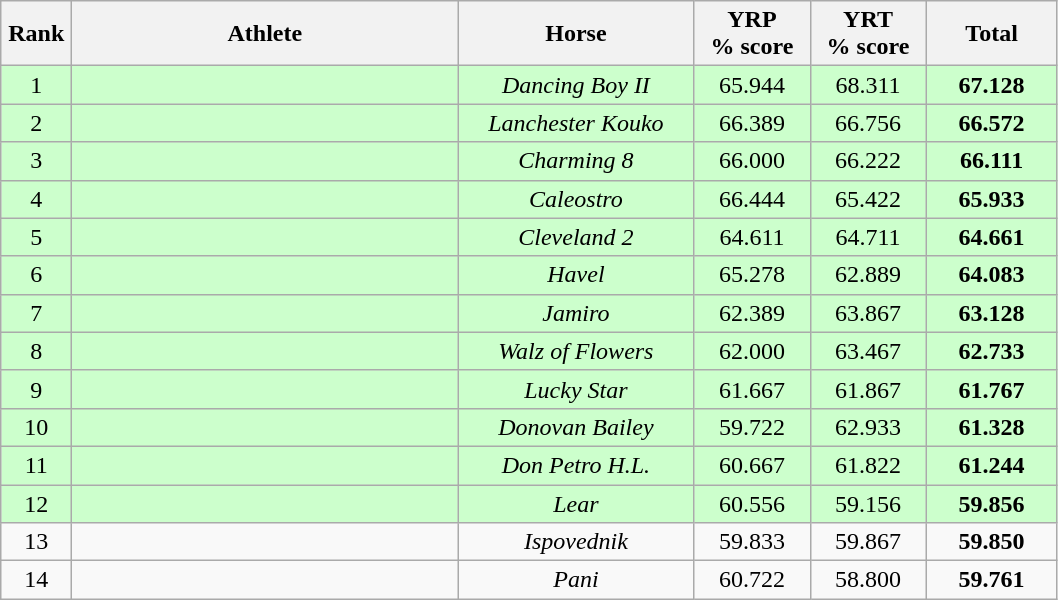<table class="wikitable" style="text-align:center">
<tr>
<th width=40>Rank</th>
<th width=250>Athlete</th>
<th width=150>Horse</th>
<th width=70>YRP<br>% score</th>
<th width=70>YRT<br>% score</th>
<th width=80>Total</th>
</tr>
<tr bgcolor="ccffcc">
<td>1</td>
<td align=left></td>
<td><em>Dancing Boy II </em></td>
<td>65.944</td>
<td>68.311</td>
<td><strong>67.128</strong></td>
</tr>
<tr bgcolor="ccffcc">
<td>2</td>
<td align=left></td>
<td><em>Lanchester Kouko </em></td>
<td>66.389</td>
<td>66.756</td>
<td><strong>66.572</strong></td>
</tr>
<tr bgcolor="ccffcc">
<td>3</td>
<td align=left></td>
<td><em>Charming 8 </em></td>
<td>66.000</td>
<td>66.222</td>
<td><strong>66.111</strong></td>
</tr>
<tr bgcolor="ccffcc">
<td>4</td>
<td align=left></td>
<td><em>Caleostro</em></td>
<td>66.444</td>
<td>65.422</td>
<td><strong>65.933</strong></td>
</tr>
<tr bgcolor="ccffcc">
<td>5</td>
<td align=left></td>
<td><em>Cleveland 2 </em></td>
<td>64.611</td>
<td>64.711</td>
<td><strong>64.661</strong></td>
</tr>
<tr bgcolor="ccffcc">
<td>6</td>
<td align=left></td>
<td><em>Havel</em></td>
<td>65.278</td>
<td>62.889</td>
<td><strong>64.083</strong></td>
</tr>
<tr bgcolor="ccffcc">
<td>7</td>
<td align=left></td>
<td><em>Jamiro</em></td>
<td>62.389</td>
<td>63.867</td>
<td><strong>63.128</strong></td>
</tr>
<tr bgcolor="ccffcc">
<td>8</td>
<td align=left></td>
<td><em>Walz of Flowers</em></td>
<td>62.000</td>
<td>63.467</td>
<td><strong>62.733</strong></td>
</tr>
<tr bgcolor="ccffcc">
<td>9</td>
<td align=left></td>
<td><em>Lucky Star</em></td>
<td>61.667</td>
<td>61.867</td>
<td><strong>61.767</strong></td>
</tr>
<tr bgcolor="ccffcc">
<td>10</td>
<td align=left></td>
<td><em>Donovan Bailey</em></td>
<td>59.722</td>
<td>62.933</td>
<td><strong>61.328</strong></td>
</tr>
<tr bgcolor="ccffcc">
<td>11</td>
<td align=left></td>
<td><em>Don Petro H.L.</em></td>
<td>60.667</td>
<td>61.822</td>
<td><strong>61.244</strong></td>
</tr>
<tr bgcolor="ccffcc">
<td>12</td>
<td align=left></td>
<td><em>Lear</em></td>
<td>60.556</td>
<td>59.156</td>
<td><strong>59.856</strong></td>
</tr>
<tr>
<td>13</td>
<td align=left></td>
<td><em>Ispovednik</em></td>
<td>59.833</td>
<td>59.867</td>
<td><strong>59.850</strong></td>
</tr>
<tr>
<td>14</td>
<td align=left></td>
<td><em>Pani</em></td>
<td>60.722</td>
<td>58.800</td>
<td><strong>59.761</strong></td>
</tr>
</table>
